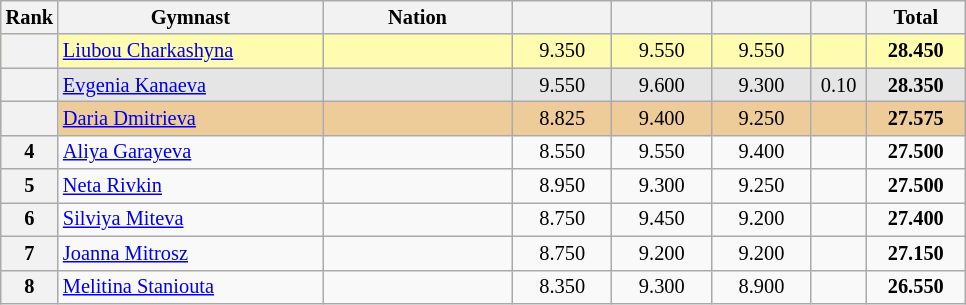<table class="wikitable sortable" style="text-align:center; font-size:85%">
<tr>
<th scope="col" style="width:20px;">Rank</th>
<th ! scope="col" style="width:170px;">Gymnast</th>
<th ! scope="col" style="width:120px;">Nation</th>
<th ! scope="col" style="width:60px;"></th>
<th ! scope="col" style="width:60px;"></th>
<th ! scope="col" style="width:60px;"></th>
<th ! scope="col" style="width:30px;"></th>
<th ! scope="col" style="width:60px;">Total</th>
</tr>
<tr bgcolor=fffcaf>
<th scope=row></th>
<td align=left><a href='#'>Liubou Charkashyna</a></td>
<td style="text-align:left;"></td>
<td>9.350</td>
<td>9.550</td>
<td>9.550</td>
<td></td>
<td><strong>28.450</strong></td>
</tr>
<tr bgcolor=e5e5e5>
<th scope=row></th>
<td align=left><a href='#'>Evgenia Kanaeva</a></td>
<td style="text-align:left;"></td>
<td>9.550</td>
<td>9.600</td>
<td>9.300</td>
<td>0.10</td>
<td><strong>28.350</strong></td>
</tr>
<tr bgcolor=eecc99>
<th scope=row></th>
<td align=left><a href='#'>Daria Dmitrieva</a></td>
<td style="text-align:left;"></td>
<td>8.825</td>
<td>9.400</td>
<td>9.250</td>
<td></td>
<td><strong>27.575</strong></td>
</tr>
<tr>
<th scope=row>4</th>
<td align=left><a href='#'>Aliya Garayeva</a></td>
<td style="text-align:left;"></td>
<td>8.550</td>
<td>9.550</td>
<td>9.400</td>
<td></td>
<td><strong>27.500</strong></td>
</tr>
<tr>
<th scope=row>5</th>
<td align=left><a href='#'>Neta Rivkin</a></td>
<td style="text-align:left;"></td>
<td>8.950</td>
<td>9.300</td>
<td>9.250</td>
<td></td>
<td><strong>27.500</strong></td>
</tr>
<tr>
<th scope=row>6</th>
<td align=left><a href='#'>Silviya Miteva</a></td>
<td style="text-align:left;"></td>
<td>8.750</td>
<td>9.450</td>
<td>9.200</td>
<td></td>
<td><strong>27.400</strong></td>
</tr>
<tr>
<th scope=row>7</th>
<td align=left><a href='#'>Joanna Mitrosz</a></td>
<td style="text-align:left;"></td>
<td>8.750</td>
<td>9.200</td>
<td>9.200</td>
<td></td>
<td><strong>27.150</strong></td>
</tr>
<tr>
<th scope=row>8</th>
<td align=left><a href='#'>Melitina Staniouta</a></td>
<td style="text-align:left;"></td>
<td>8.350</td>
<td>9.300</td>
<td>8.900</td>
<td></td>
<td><strong>26.550</strong></td>
</tr>
</table>
